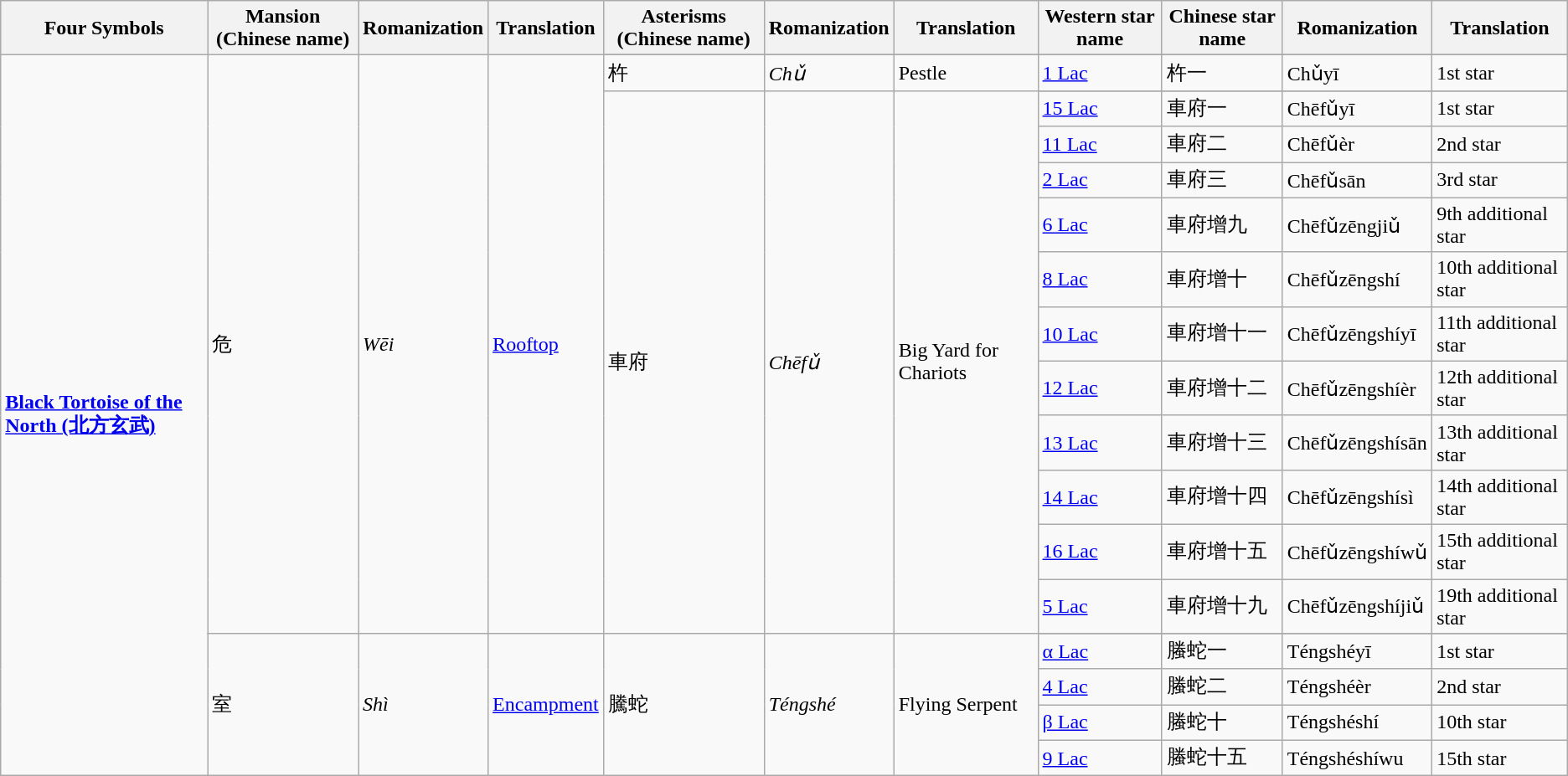<table class="wikitable">
<tr>
<th><strong>Four Symbols</strong></th>
<th><strong>Mansion (Chinese name)</strong></th>
<th><strong>Romanization</strong></th>
<th><strong>Translation</strong></th>
<th><strong>Asterisms (Chinese name)</strong></th>
<th><strong>Romanization</strong></th>
<th><strong>Translation</strong></th>
<th><strong>Western star name</strong></th>
<th><strong>Chinese star name</strong></th>
<th><strong>Romanization</strong></th>
<th><strong>Translation</strong></th>
</tr>
<tr>
<td rowspan="19"><strong><a href='#'>Black Tortoise of the North (北方玄武)</a></strong></td>
<td rowspan="14">危</td>
<td rowspan="14"><em>Wēi</em></td>
<td rowspan="14"><a href='#'>Rooftop</a></td>
</tr>
<tr>
<td>杵</td>
<td><em>Chǔ</em></td>
<td>Pestle</td>
<td><a href='#'>1 Lac</a></td>
<td>杵一</td>
<td>Chǔyī</td>
<td>1st star</td>
</tr>
<tr>
<td rowspan="12">車府</td>
<td rowspan="12"><em>Chēfǔ</em></td>
<td rowspan="12">Big Yard for Chariots</td>
</tr>
<tr>
<td><a href='#'>15 Lac</a></td>
<td>車府一</td>
<td>Chēfǔyī</td>
<td>1st star</td>
</tr>
<tr>
<td><a href='#'>11 Lac</a></td>
<td>車府二</td>
<td>Chēfǔèr</td>
<td>2nd star</td>
</tr>
<tr>
<td><a href='#'>2 Lac</a></td>
<td>車府三</td>
<td>Chēfǔsān</td>
<td>3rd star</td>
</tr>
<tr>
<td><a href='#'>6 Lac</a></td>
<td>車府增九</td>
<td>Chēfǔzēngjiǔ</td>
<td>9th additional star</td>
</tr>
<tr>
<td><a href='#'>8 Lac</a></td>
<td>車府增十</td>
<td>Chēfǔzēngshí</td>
<td>10th additional star</td>
</tr>
<tr>
<td><a href='#'>10 Lac</a></td>
<td>車府增十一</td>
<td>Chēfǔzēngshíyī</td>
<td>11th additional star</td>
</tr>
<tr>
<td><a href='#'>12 Lac</a></td>
<td>車府增十二</td>
<td>Chēfǔzēngshíèr</td>
<td>12th additional star</td>
</tr>
<tr>
<td><a href='#'>13 Lac</a></td>
<td>車府增十三</td>
<td>Chēfǔzēngshísān</td>
<td>13th additional star</td>
</tr>
<tr>
<td><a href='#'>14 Lac</a></td>
<td>車府增十四</td>
<td>Chēfǔzēngshísì</td>
<td>14th additional star</td>
</tr>
<tr>
<td><a href='#'>16 Lac</a></td>
<td>車府增十五</td>
<td>Chēfǔzēngshíwǔ</td>
<td>15th additional star</td>
</tr>
<tr>
<td><a href='#'>5 Lac</a></td>
<td>車府增十九</td>
<td>Chēfǔzēngshíjiǔ</td>
<td>19th additional star</td>
</tr>
<tr>
<td rowspan="5">室</td>
<td rowspan="5"><em>Shì</em></td>
<td rowspan="5"><a href='#'>Encampment</a></td>
<td rowspan="5">騰蛇</td>
<td rowspan="5"><em>Téngshé</em></td>
<td rowspan="5">Flying Serpent</td>
</tr>
<tr>
<td><a href='#'>α Lac</a></td>
<td>螣蛇一</td>
<td>Téngshéyī</td>
<td>1st star</td>
</tr>
<tr>
<td><a href='#'>4 Lac</a></td>
<td>螣蛇二</td>
<td>Téngshéèr</td>
<td>2nd star</td>
</tr>
<tr>
<td><a href='#'>β Lac</a></td>
<td>螣蛇十</td>
<td>Téngshéshí</td>
<td>10th star</td>
</tr>
<tr>
<td><a href='#'>9 Lac</a></td>
<td>螣蛇十五</td>
<td>Téngshéshíwu</td>
<td>15th star</td>
</tr>
</table>
